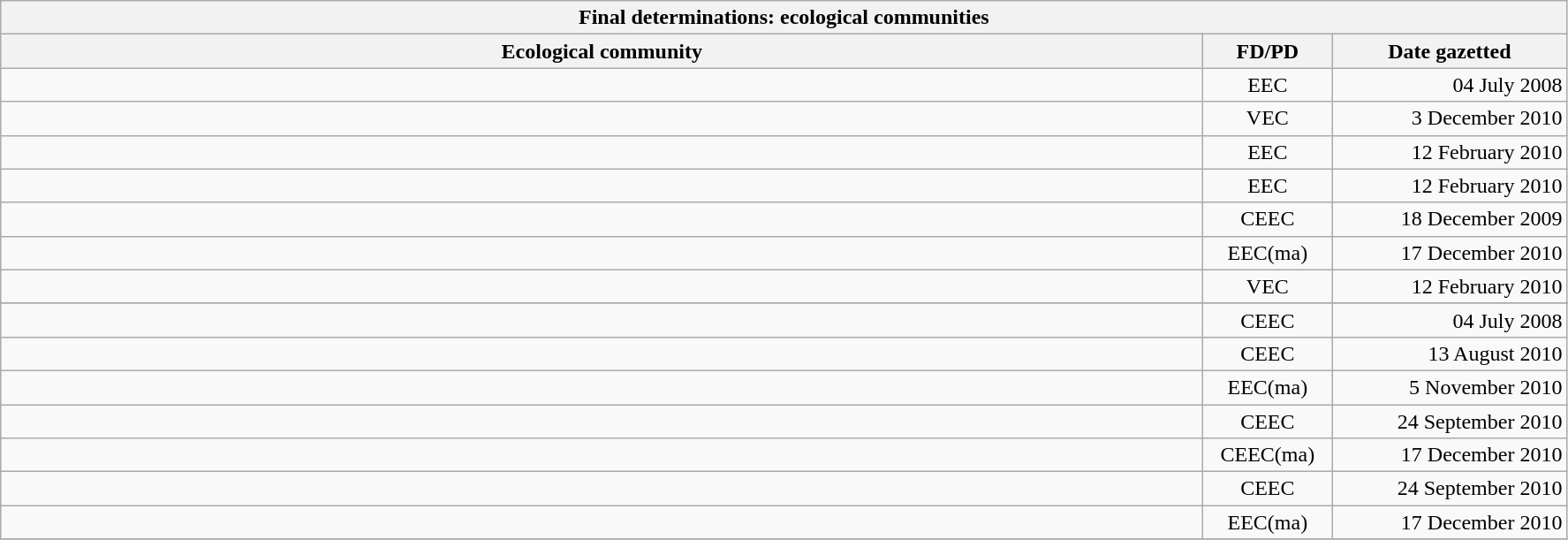<table class="wikitable sortable">
<tr>
<th colspan=3>Final determinations: ecological communities</th>
</tr>
<tr>
<th scope="col" width="900px">Ecological community</th>
<th scope="col" width="90px">FD/PD</th>
<th scope="col" width="170px">Date gazetted</th>
</tr>
<tr>
<td></td>
<td align="center">EEC</td>
<td align="right">04 July 2008</td>
</tr>
<tr>
<td></td>
<td align="center">VEC</td>
<td align="right">3 December 2010</td>
</tr>
<tr>
<td></td>
<td align="center">EEC</td>
<td align="right">12 February 2010</td>
</tr>
<tr>
<td></td>
<td align="center">EEC</td>
<td align="right">12 February 2010</td>
</tr>
<tr>
<td></td>
<td align="center">CEEC</td>
<td align="right">18 December 2009</td>
</tr>
<tr>
<td></td>
<td align="center">EEC(ma)</td>
<td align="right">17 December 2010</td>
</tr>
<tr>
<td></td>
<td align="center">VEC</td>
<td align="right">12 February 2010</td>
</tr>
<tr>
</tr>
<tr>
<td></td>
<td align="center">CEEC</td>
<td align="right">04 July 2008</td>
</tr>
<tr>
<td></td>
<td align="center">CEEC</td>
<td align="right">13 August 2010</td>
</tr>
<tr>
<td></td>
<td align="center">EEC(ma)</td>
<td align="right">5 November 2010</td>
</tr>
<tr>
<td></td>
<td align="center">CEEC</td>
<td align="right">24 September 2010</td>
</tr>
<tr>
<td></td>
<td align="center">CEEC(ma)</td>
<td align="right">17 December 2010</td>
</tr>
<tr>
<td></td>
<td align="center">CEEC</td>
<td align="right">24 September 2010</td>
</tr>
<tr>
<td></td>
<td align="center">EEC(ma)</td>
<td align="right">17 December 2010</td>
</tr>
<tr>
</tr>
</table>
